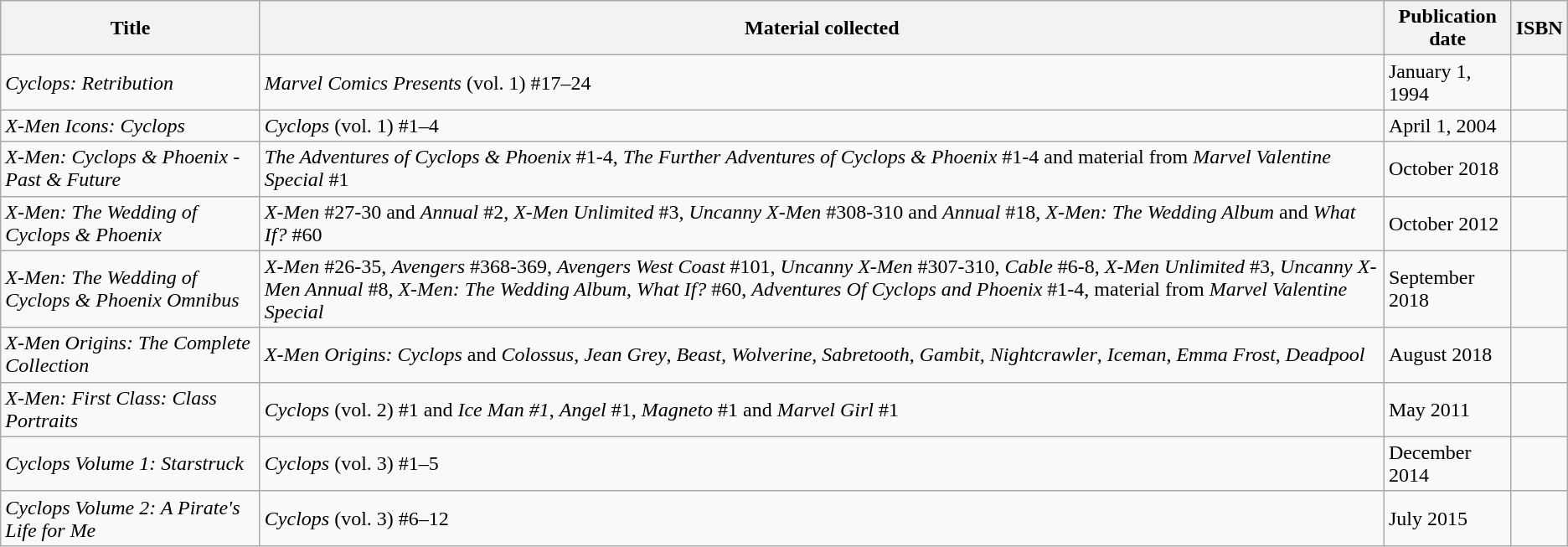<table class="wikitable">
<tr>
<th>Title</th>
<th>Material collected</th>
<th>Publication date</th>
<th>ISBN</th>
</tr>
<tr>
<td><em>Cyclops: Retribution</em></td>
<td><em>Marvel Comics Presents</em> (vol. 1) #17–24</td>
<td>January 1, 1994</td>
<td></td>
</tr>
<tr>
<td><em>X-Men Icons: Cyclops</em></td>
<td><em>Cyclops</em> (vol. 1) #1–4</td>
<td>April 1, 2004</td>
<td></td>
</tr>
<tr>
<td><em>X-Men: Cyclops & Phoenix - Past & Future</em></td>
<td><em>The Adventures of Cyclops & Phoenix</em> #1-4, <em>The Further Adventures of Cyclops & Phoenix</em> #1-4 and material from <em>Marvel Valentine Special</em> #1</td>
<td>October 2018</td>
<td></td>
</tr>
<tr>
<td><em>X-Men: The Wedding of Cyclops & Phoenix</em></td>
<td><em>X-Men</em> #27-30 and <em>Annual</em> #2, <em>X-Men Unlimited</em> #3, <em>Uncanny X-Men</em> #308-310 and <em>Annual</em> #18, <em>X-Men: The Wedding Album</em> and <em>What If?</em> #60</td>
<td>October 2012</td>
<td></td>
</tr>
<tr>
<td><em>X-Men: The Wedding of Cyclops & Phoenix Omnibus</em></td>
<td><em>X-Men</em> #26-35, <em>Avengers</em> #368-369, <em>Avengers West Coast</em> #101, <em>Uncanny X-Men</em> #307-310, <em>Cable</em> #6-8, <em>X-Men Unlimited</em> #3, <em>Uncanny X-Men Annual</em> #8, <em>X-Men: The Wedding Album</em>, <em>What If?</em> #60, <em>Adventures Of Cyclops and Phoenix</em> #1-4, material from <em>Marvel Valentine Special</em></td>
<td>September 2018</td>
<td></td>
</tr>
<tr>
<td><em>X-Men Origins: The Complete Collection</em></td>
<td><em>X-Men Origins: Cyclops</em> and <em>Colossus</em>, <em>Jean Grey</em>, <em>Beast,</em> <em>Wolverine</em>, <em>Sabretooth</em>, <em>Gambit</em>, <em>Nightcrawler</em>, <em>Iceman</em>, <em>Emma Frost</em>, <em>Deadpool</em></td>
<td>August 2018</td>
<td></td>
</tr>
<tr>
<td><em>X-Men: First Class: Class Portraits</em></td>
<td><em>Cyclops</em> (vol. 2) #1 and <em>Ice Man #1</em>, <em>Angel</em> #1, <em>Magneto</em> #1 and <em>Marvel Girl</em> #1</td>
<td>May 2011</td>
<td></td>
</tr>
<tr>
<td><em>Cyclops Volume 1: Starstruck</em></td>
<td><em>Cyclops</em> (vol. 3) #1–5</td>
<td>December 2014</td>
<td></td>
</tr>
<tr>
<td><em>Cyclops Volume 2: A Pirate's Life for Me</em></td>
<td><em>Cyclops</em> (vol. 3) #6–12</td>
<td>July 2015</td>
<td></td>
</tr>
</table>
